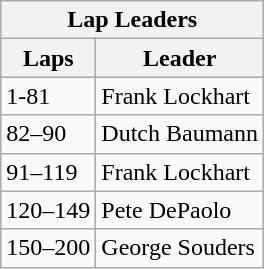<table class="wikitable">
<tr>
<th colspan=2>Lap Leaders</th>
</tr>
<tr>
<th>Laps</th>
<th>Leader</th>
</tr>
<tr>
<td>1-81</td>
<td>Frank Lockhart</td>
</tr>
<tr>
<td>82–90</td>
<td>Dutch Baumann</td>
</tr>
<tr>
<td>91–119</td>
<td>Frank Lockhart</td>
</tr>
<tr>
<td>120–149</td>
<td>Pete DePaolo</td>
</tr>
<tr>
<td>150–200</td>
<td>George Souders</td>
</tr>
</table>
